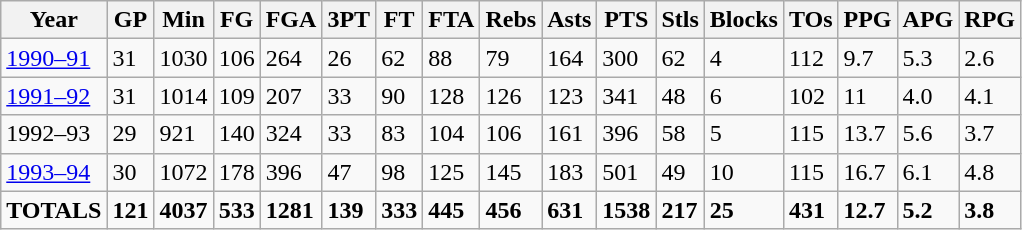<table class="wikitable">
<tr>
<th>Year</th>
<th>GP</th>
<th>Min</th>
<th>FG</th>
<th>FGA</th>
<th>3PT</th>
<th>FT</th>
<th>FTA</th>
<th>Rebs</th>
<th>Asts</th>
<th>PTS</th>
<th>Stls</th>
<th>Blocks</th>
<th>TOs</th>
<th>PPG</th>
<th>APG</th>
<th>RPG</th>
</tr>
<tr>
<td><a href='#'>1990–91</a></td>
<td>31</td>
<td>1030</td>
<td>106</td>
<td>264</td>
<td>26</td>
<td>62</td>
<td>88</td>
<td>79</td>
<td>164</td>
<td>300</td>
<td>62</td>
<td>4</td>
<td>112</td>
<td>9.7</td>
<td>5.3</td>
<td>2.6</td>
</tr>
<tr>
<td><a href='#'>1991–92</a></td>
<td>31</td>
<td>1014</td>
<td>109</td>
<td>207</td>
<td>33</td>
<td>90</td>
<td>128</td>
<td>126</td>
<td>123</td>
<td>341</td>
<td>48</td>
<td>6</td>
<td>102</td>
<td>11</td>
<td>4.0</td>
<td>4.1</td>
</tr>
<tr>
<td>1992–93</td>
<td>29</td>
<td>921</td>
<td>140</td>
<td>324</td>
<td>33</td>
<td>83</td>
<td>104</td>
<td>106</td>
<td>161</td>
<td>396</td>
<td>58</td>
<td>5</td>
<td>115</td>
<td>13.7</td>
<td>5.6</td>
<td>3.7</td>
</tr>
<tr>
<td><a href='#'>1993–94</a></td>
<td>30</td>
<td>1072</td>
<td>178</td>
<td>396</td>
<td>47</td>
<td>98</td>
<td>125</td>
<td>145</td>
<td>183</td>
<td>501</td>
<td>49</td>
<td>10</td>
<td>115</td>
<td>16.7</td>
<td>6.1</td>
<td>4.8</td>
</tr>
<tr>
<td><strong>TOTALS</strong></td>
<td><strong>121</strong></td>
<td><strong>4037</strong></td>
<td><strong>533</strong></td>
<td><strong>1281</strong></td>
<td><strong>139</strong></td>
<td><strong>333</strong></td>
<td><strong>445</strong></td>
<td><strong>456</strong></td>
<td><strong>631</strong></td>
<td><strong>1538</strong></td>
<td><strong>217</strong></td>
<td><strong>25</strong></td>
<td><strong>431</strong></td>
<td><strong>12.7</strong></td>
<td><strong>5.2</strong></td>
<td><strong>3.8</strong></td>
</tr>
</table>
